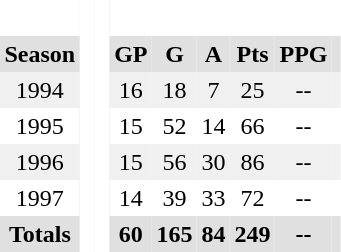<table BORDER="0" CELLPADDING="3" CELLSPACING="0">
<tr ALIGN="center" bgcolor="#e0e0e0">
<th colspan="1" bgcolor="#ffffff"> </th>
<th rowspan="99" bgcolor="#ffffff"> </th>
<th rowspan="99" bgcolor="#ffffff"> </th>
</tr>
<tr ALIGN="center" bgcolor="#e0e0e0">
<th>Season</th>
<th>GP</th>
<th>G</th>
<th>A</th>
<th>Pts</th>
<th>PPG</th>
<th></th>
</tr>
<tr ALIGN="center" bgcolor="#f0f0f0">
<td>1994</td>
<td>16</td>
<td>18</td>
<td>7</td>
<td>25</td>
<td>--</td>
<td></td>
</tr>
<tr ALIGN="center">
<td>1995</td>
<td>15</td>
<td>52</td>
<td>14</td>
<td>66</td>
<td>--</td>
<td></td>
</tr>
<tr ALIGN="center" bgcolor="#f0f0f0">
<td>1996</td>
<td>15</td>
<td>56</td>
<td>30</td>
<td>86</td>
<td>--</td>
<td></td>
</tr>
<tr ALIGN="center">
<td>1997</td>
<td>14</td>
<td>39</td>
<td>33</td>
<td>72</td>
<td>--</td>
<td></td>
</tr>
<tr ALIGN="center" bgcolor="#e0e0e0">
<th colspan="1.5">Totals</th>
<th>60</th>
<th>165</th>
<th>84</th>
<th>249</th>
<th>--</th>
<th></th>
</tr>
</table>
